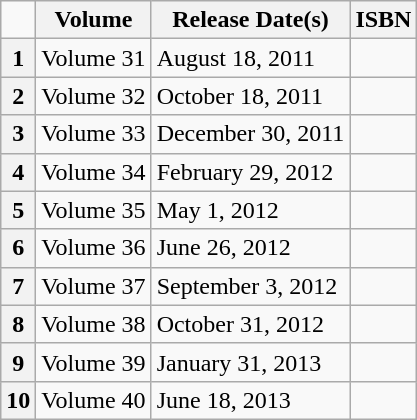<table class="wikitable mw-collapsible mw-collapsed">
<tr>
<td></td>
<th scope="col">Volume</th>
<th scope="col">Release Date(s)</th>
<th scope="col">ISBN</th>
</tr>
<tr>
<th scope="row">1</th>
<td>Volume 31</td>
<td>August 18, 2011</td>
<td></td>
</tr>
<tr>
<th scope="row">2</th>
<td>Volume 32</td>
<td>October 18, 2011</td>
<td></td>
</tr>
<tr>
<th scope="row">3</th>
<td>Volume 33</td>
<td>December 30, 2011</td>
<td></td>
</tr>
<tr>
<th scope="row">4</th>
<td>Volume 34</td>
<td>February 29, 2012</td>
<td></td>
</tr>
<tr>
<th scope="row">5</th>
<td>Volume 35</td>
<td>May 1, 2012</td>
<td></td>
</tr>
<tr>
<th scope="row">6</th>
<td>Volume 36</td>
<td>June 26, 2012</td>
<td></td>
</tr>
<tr>
<th scope="row">7</th>
<td>Volume 37</td>
<td>September 3, 2012</td>
<td></td>
</tr>
<tr>
<th scope="row">8</th>
<td>Volume 38</td>
<td>October 31, 2012</td>
<td></td>
</tr>
<tr>
<th scope="row">9</th>
<td>Volume 39</td>
<td>January 31, 2013</td>
<td></td>
</tr>
<tr>
<th scope="row">10</th>
<td>Volume 40</td>
<td>June 18, 2013</td>
<td></td>
</tr>
</table>
